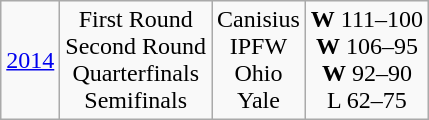<table class="wikitable">
<tr align="center">
<td><a href='#'>2014</a></td>
<td>First Round<br>Second Round<br>Quarterfinals<br>Semifinals</td>
<td>Canisius<br>IPFW<br>Ohio<br>Yale</td>
<td><strong>W</strong> 111–100<br><strong>W</strong> 106–95<br><strong>W</strong> 92–90<br>L 62–75</td>
</tr>
</table>
